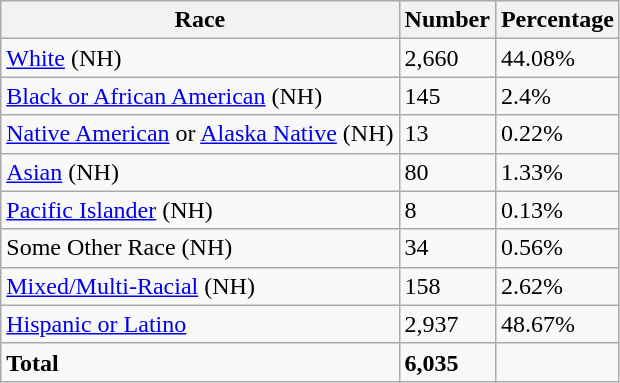<table class="wikitable">
<tr>
<th>Race</th>
<th>Number</th>
<th>Percentage</th>
</tr>
<tr>
<td><a href='#'>White</a> (NH)</td>
<td>2,660</td>
<td>44.08%</td>
</tr>
<tr>
<td><a href='#'>Black or African American</a> (NH)</td>
<td>145</td>
<td>2.4%</td>
</tr>
<tr>
<td><a href='#'>Native American</a> or <a href='#'>Alaska Native</a> (NH)</td>
<td>13</td>
<td>0.22%</td>
</tr>
<tr>
<td><a href='#'>Asian</a> (NH)</td>
<td>80</td>
<td>1.33%</td>
</tr>
<tr>
<td><a href='#'>Pacific Islander</a> (NH)</td>
<td>8</td>
<td>0.13%</td>
</tr>
<tr>
<td>Some Other Race (NH)</td>
<td>34</td>
<td>0.56%</td>
</tr>
<tr>
<td><a href='#'>Mixed/Multi-Racial</a> (NH)</td>
<td>158</td>
<td>2.62%</td>
</tr>
<tr>
<td><a href='#'>Hispanic or Latino</a></td>
<td>2,937</td>
<td>48.67%</td>
</tr>
<tr>
<td><strong>Total</strong></td>
<td><strong>6,035</strong></td>
<td></td>
</tr>
</table>
